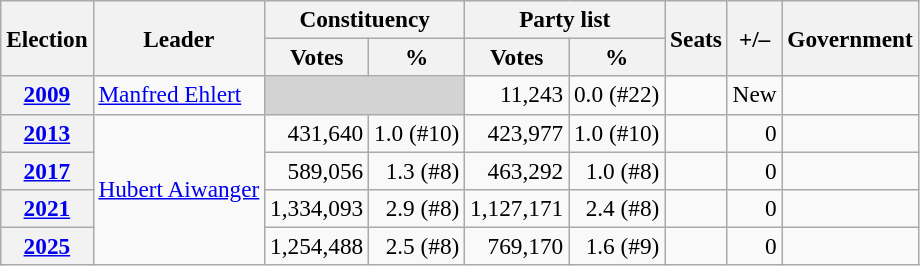<table class="wikitable" style="font-size:97%; text-align:right;">
<tr>
<th rowspan=2>Election</th>
<th rowspan=2>Leader</th>
<th colspan=2>Constituency</th>
<th colspan=2>Party list</th>
<th rowspan=2>Seats</th>
<th rowspan=2>+/–</th>
<th rowspan=2>Government</th>
</tr>
<tr>
<th>Votes</th>
<th>%</th>
<th>Votes</th>
<th>%</th>
</tr>
<tr>
<th><a href='#'>2009</a></th>
<td rowspan="1" align="left"><a href='#'>Manfred Ehlert</a></td>
<td colspan="2" bgcolor="lightgrey"></td>
<td>11,243</td>
<td>0.0 (#22)</td>
<td></td>
<td>New</td>
<td></td>
</tr>
<tr>
<th><a href='#'>2013</a></th>
<td rowspan="4" align="left"><a href='#'>Hubert Aiwanger</a></td>
<td>431,640</td>
<td>1.0 (#10)</td>
<td>423,977</td>
<td>1.0 (#10)</td>
<td></td>
<td> 0</td>
<td></td>
</tr>
<tr>
<th><a href='#'>2017</a></th>
<td>589,056</td>
<td>1.3 (#8)</td>
<td>463,292</td>
<td>1.0 (#8)</td>
<td></td>
<td> 0</td>
<td></td>
</tr>
<tr>
<th><a href='#'>2021</a></th>
<td>1,334,093</td>
<td>2.9 (#8)</td>
<td>1,127,171</td>
<td>2.4 (#8)</td>
<td></td>
<td> 0</td>
<td></td>
</tr>
<tr>
<th><a href='#'>2025</a></th>
<td>1,254,488</td>
<td>2.5 (#8)</td>
<td>769,170</td>
<td>1.6 (#9)</td>
<td></td>
<td> 0</td>
<td></td>
</tr>
</table>
